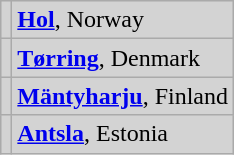<table class="wikitable" style="background:lightgray;">
<tr>
<td></td>
<td><strong><a href='#'>Hol</a></strong>, Norway</td>
</tr>
<tr>
<td></td>
<td><strong><a href='#'>Tørring</a></strong>, Denmark</td>
</tr>
<tr>
<td></td>
<td><strong><a href='#'>Mäntyharju</a></strong>, Finland</td>
</tr>
<tr>
<td></td>
<td><strong><a href='#'>Antsla</a></strong>, Estonia</td>
</tr>
</table>
